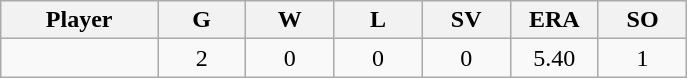<table class="wikitable sortable">
<tr>
<th bgcolor="#DDDDFF" width="16%">Player</th>
<th bgcolor="#DDDDFF" width="9%">G</th>
<th bgcolor="#DDDDFF" width="9%">W</th>
<th bgcolor="#DDDDFF" width="9%">L</th>
<th bgcolor="#DDDDFF" width="9%">SV</th>
<th bgcolor="#DDDDFF" width="9%">ERA</th>
<th bgcolor="#DDDDFF" width="9%">SO</th>
</tr>
<tr align="center">
<td></td>
<td>2</td>
<td>0</td>
<td>0</td>
<td>0</td>
<td>5.40</td>
<td>1</td>
</tr>
</table>
